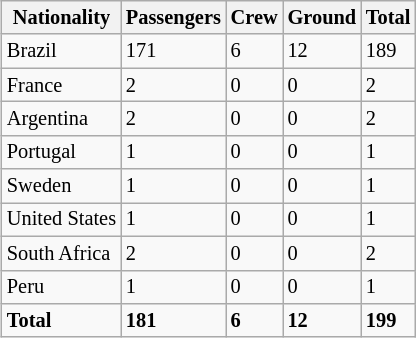<table class="sortable wikitable" align="right" style="margin:0 0 0.5em 1em; font-size:85%;">
<tr>
<th>Nationality</th>
<th>Passengers</th>
<th>Crew</th>
<th>Ground</th>
<th>Total</th>
</tr>
<tr>
<td style="text-align:left;">Brazil</td>
<td>171</td>
<td>6</td>
<td>12</td>
<td>189</td>
</tr>
<tr>
<td style="text-align:left;">France</td>
<td>2</td>
<td>0</td>
<td>0</td>
<td>2</td>
</tr>
<tr>
<td style="text-align:left;">Argentina</td>
<td>2</td>
<td>0</td>
<td>0</td>
<td>2</td>
</tr>
<tr>
<td>Portugal</td>
<td>1</td>
<td>0</td>
<td>0</td>
<td>1</td>
</tr>
<tr>
<td>Sweden</td>
<td>1</td>
<td>0</td>
<td>0</td>
<td>1</td>
</tr>
<tr>
<td>United States</td>
<td>1</td>
<td>0</td>
<td>0</td>
<td>1</td>
</tr>
<tr>
<td>South Africa</td>
<td>2</td>
<td>0</td>
<td>0</td>
<td>2</td>
</tr>
<tr>
<td>Peru</td>
<td>1</td>
<td>0</td>
<td>0</td>
<td>1</td>
</tr>
<tr class="sortbottom">
<td><strong>Total</strong></td>
<td><strong>181</strong></td>
<td><strong>6</strong></td>
<td><strong>12</strong></td>
<td><strong>199</strong></td>
</tr>
</table>
